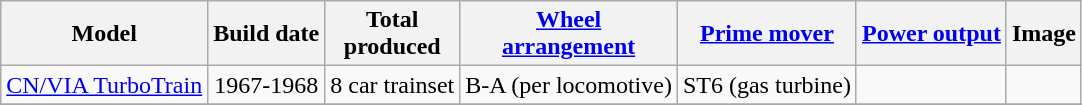<table class="wikitable">
<tr>
<th>Model</th>
<th>Build date</th>
<th>Total<br>produced</th>
<th><a href='#'>Wheel<br>arrangement</a></th>
<th><a href='#'>Prime mover</a></th>
<th><a href='#'>Power output</a></th>
<th>Image</th>
</tr>
<tr style=text-align:center>
<td><a href='#'>CN/VIA TurboTrain</a></td>
<td>1967-1968</td>
<td>8 car trainset</td>
<td>B-A (per locomotive)</td>
<td>ST6 (gas turbine)</td>
<td></td>
<td></td>
</tr>
<tr style=text-align:center>
</tr>
<tr>
</tr>
</table>
